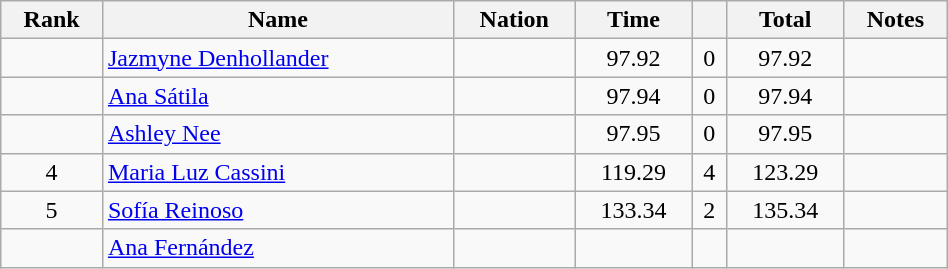<table class="wikitable" style="text-align:center" width=50%>
<tr>
<th>Rank</th>
<th>Name</th>
<th>Nation</th>
<th>Time</th>
<th></th>
<th>Total</th>
<th>Notes</th>
</tr>
<tr>
<td></td>
<td align=left><a href='#'>Jazmyne Denhollander</a></td>
<td align=left></td>
<td>97.92</td>
<td>0</td>
<td>97.92</td>
<td></td>
</tr>
<tr>
<td></td>
<td align=left><a href='#'>Ana Sátila</a></td>
<td align=left></td>
<td>97.94</td>
<td>0</td>
<td>97.94</td>
<td></td>
</tr>
<tr>
<td></td>
<td align=left><a href='#'>Ashley Nee</a></td>
<td align=left></td>
<td>97.95</td>
<td>0</td>
<td>97.95</td>
<td></td>
</tr>
<tr>
<td>4</td>
<td align=left><a href='#'>Maria Luz Cassini</a></td>
<td align=left></td>
<td>119.29</td>
<td>4</td>
<td>123.29</td>
<td></td>
</tr>
<tr>
<td>5</td>
<td align=left><a href='#'>Sofía Reinoso</a></td>
<td align=left></td>
<td>133.34</td>
<td>2</td>
<td>135.34</td>
<td></td>
</tr>
<tr>
<td></td>
<td align=left><a href='#'>Ana Fernández</a></td>
<td align=left></td>
<td></td>
<td></td>
<td></td>
<td></td>
</tr>
</table>
